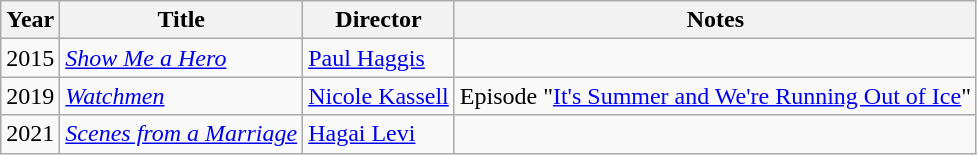<table class="wikitable">
<tr>
<th>Year</th>
<th>Title</th>
<th>Director</th>
<th>Notes</th>
</tr>
<tr>
<td>2015</td>
<td><em><a href='#'>Show Me a Hero</a></em></td>
<td><a href='#'>Paul Haggis</a></td>
<td></td>
</tr>
<tr>
<td>2019</td>
<td><em><a href='#'>Watchmen</a></em></td>
<td><a href='#'>Nicole Kassell</a></td>
<td>Episode "<a href='#'>It's Summer and We're Running Out of Ice</a>"</td>
</tr>
<tr>
<td>2021</td>
<td><em><a href='#'>Scenes from a Marriage</a></em></td>
<td><a href='#'>Hagai Levi</a></td>
<td></td>
</tr>
</table>
